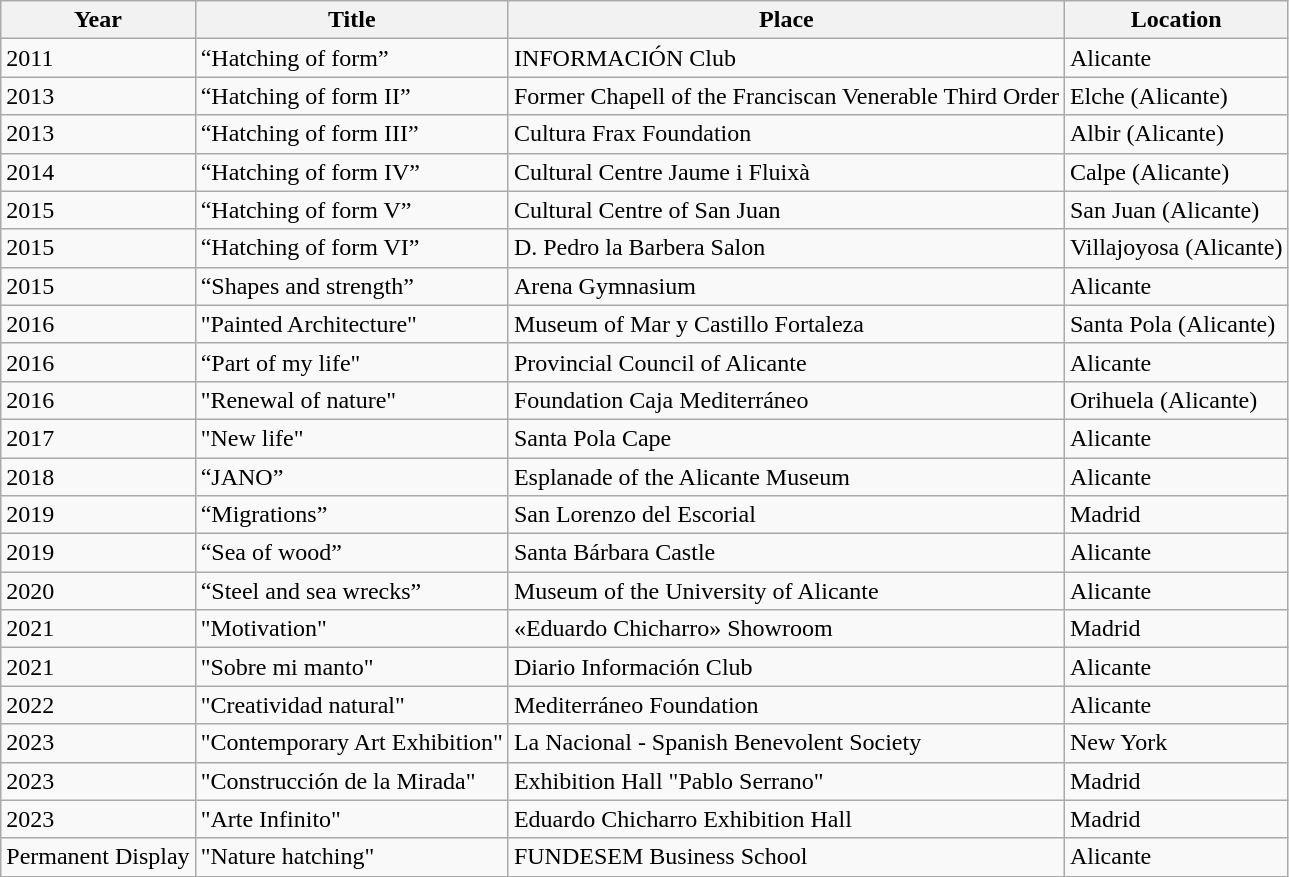<table class="wikitable">
<tr>
<th>Year</th>
<th>Title</th>
<th>Place</th>
<th>Location</th>
</tr>
<tr>
<td>2011</td>
<td>“Hatching of form”</td>
<td>INFORMACIÓN Club</td>
<td>Alicante</td>
</tr>
<tr>
<td>2013</td>
<td>“Hatching of form II”</td>
<td>Former Chapell of the Franciscan Venerable Third Order</td>
<td>Elche (Alicante)</td>
</tr>
<tr>
<td>2013</td>
<td>“Hatching of form III”</td>
<td>Cultura Frax Foundation</td>
<td>Albir (Alicante)</td>
</tr>
<tr>
<td>2014</td>
<td>“Hatching of form IV”</td>
<td>Cultural Centre Jaume i Fluixà</td>
<td>Calpe (Alicante)</td>
</tr>
<tr>
<td>2015</td>
<td>“Hatching of form V”</td>
<td>Cultural Centre of San Juan</td>
<td>San Juan (Alicante)</td>
</tr>
<tr>
<td>2015</td>
<td>“Hatching of form VI”</td>
<td>D. Pedro la Barbera Salon</td>
<td>Villajoyosa (Alicante)</td>
</tr>
<tr>
<td>2015</td>
<td>“Shapes and strength”</td>
<td>Arena Gymnasium</td>
<td>Alicante</td>
</tr>
<tr>
<td>2016</td>
<td>"Painted Architecture"</td>
<td>Museum of Mar y Castillo Fortaleza</td>
<td>Santa Pola (Alicante)</td>
</tr>
<tr>
<td>2016</td>
<td>“Part of my life"</td>
<td>Provincial Council of Alicante</td>
<td>Alicante</td>
</tr>
<tr>
<td>2016</td>
<td>"Renewal of nature"</td>
<td>Foundation Caja Mediterráneo</td>
<td>Orihuela (Alicante)</td>
</tr>
<tr>
<td>2017</td>
<td>"New life"</td>
<td>Santa Pola Cape</td>
<td>Alicante</td>
</tr>
<tr>
<td>2018</td>
<td>“JANO”</td>
<td>Esplanade of the Alicante Museum</td>
<td>Alicante</td>
</tr>
<tr>
<td>2019</td>
<td>“Migrations”</td>
<td>San Lorenzo del Escorial</td>
<td>Madrid</td>
</tr>
<tr>
<td>2019</td>
<td>“Sea of wood”</td>
<td>Santa Bárbara Castle</td>
<td>Alicante</td>
</tr>
<tr>
<td>2020</td>
<td>“Steel and sea wrecks”</td>
<td>Museum of the University of Alicante</td>
<td>Alicante</td>
</tr>
<tr>
<td>2021</td>
<td>"Motivation"</td>
<td>«Eduardo Chicharro» Showroom</td>
<td>Madrid</td>
</tr>
<tr>
<td>2021</td>
<td>"Sobre mi manto"</td>
<td>Diario Información Club</td>
<td>Alicante</td>
</tr>
<tr>
<td>2022</td>
<td>"Creatividad natural"</td>
<td>Mediterráneo Foundation</td>
<td>Alicante</td>
</tr>
<tr>
<td>2023</td>
<td>"Contemporary Art Exhibition"</td>
<td>La Nacional - Spanish Benevolent Society</td>
<td>New York</td>
</tr>
<tr>
<td>2023</td>
<td>"Construcción de la Mirada"</td>
<td>Exhibition Hall "Pablo Serrano"</td>
<td>Madrid</td>
</tr>
<tr>
<td>2023</td>
<td>"Arte Infinito"</td>
<td>Eduardo Chicharro Exhibition Hall</td>
<td>Madrid</td>
</tr>
<tr>
<td>Permanent Display</td>
<td>"Nature hatching"</td>
<td>FUNDESEM Business School</td>
<td>Alicante</td>
</tr>
</table>
